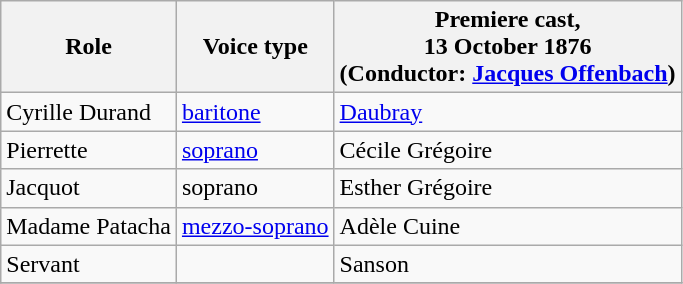<table class="wikitable">
<tr>
<th>Role</th>
<th>Voice type</th>
<th>Premiere cast, <br>13 October 1876<br>(Conductor: <a href='#'>Jacques Offenbach</a>)</th>
</tr>
<tr>
<td>Cyrille Durand</td>
<td><a href='#'>baritone</a></td>
<td><a href='#'>Daubray</a></td>
</tr>
<tr>
<td>Pierrette</td>
<td><a href='#'>soprano</a></td>
<td>Cécile Grégoire</td>
</tr>
<tr>
<td>Jacquot</td>
<td>soprano</td>
<td>Esther Grégoire</td>
</tr>
<tr>
<td>Madame Patacha</td>
<td><a href='#'>mezzo-soprano</a></td>
<td>Adèle Cuine</td>
</tr>
<tr>
<td>Servant</td>
<td></td>
<td>Sanson</td>
</tr>
<tr>
</tr>
</table>
